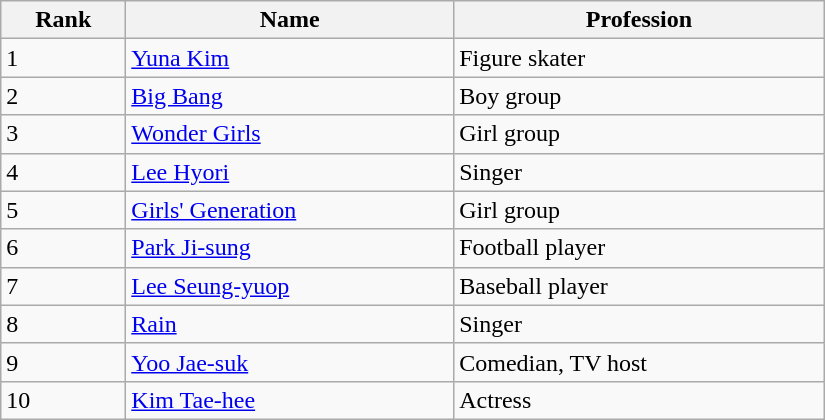<table class="wikitable" style="width:550px">
<tr>
<th>Rank</th>
<th>Name</th>
<th>Profession</th>
</tr>
<tr>
<td>1</td>
<td><a href='#'>Yuna Kim</a></td>
<td>Figure skater</td>
</tr>
<tr>
<td>2</td>
<td><a href='#'>Big Bang</a></td>
<td>Boy group</td>
</tr>
<tr>
<td>3</td>
<td><a href='#'>Wonder Girls</a></td>
<td>Girl group</td>
</tr>
<tr>
<td>4</td>
<td><a href='#'>Lee Hyori</a></td>
<td>Singer</td>
</tr>
<tr>
<td>5</td>
<td><a href='#'>Girls' Generation</a></td>
<td>Girl group</td>
</tr>
<tr>
<td>6</td>
<td><a href='#'>Park Ji-sung</a></td>
<td>Football player</td>
</tr>
<tr>
<td>7</td>
<td><a href='#'>Lee Seung-yuop</a></td>
<td>Baseball player</td>
</tr>
<tr>
<td>8</td>
<td><a href='#'>Rain</a></td>
<td>Singer</td>
</tr>
<tr>
<td>9</td>
<td><a href='#'>Yoo Jae-suk</a></td>
<td>Comedian, TV host</td>
</tr>
<tr>
<td>10</td>
<td><a href='#'>Kim Tae-hee</a></td>
<td>Actress</td>
</tr>
</table>
